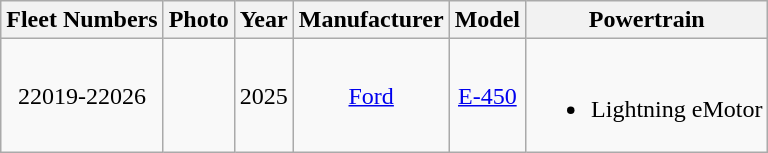<table class="wikitable">
<tr>
<th>Fleet Numbers</th>
<th>Photo</th>
<th>Year</th>
<th>Manufacturer</th>
<th>Model</th>
<th>Powertrain</th>
</tr>
<tr style="text-align:center">
<td>22019-22026</td>
<td></td>
<td>2025</td>
<td><a href='#'>Ford</a></td>
<td><a href='#'>E-450</a></td>
<td><br><ul><li>Lightning eMotor</li></ul></td>
</tr>
</table>
